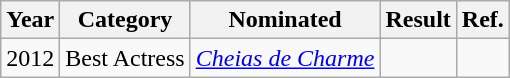<table class="wikitable">
<tr>
<th>Year</th>
<th>Category</th>
<th>Nominated</th>
<th>Result</th>
<th>Ref.</th>
</tr>
<tr>
<td>2012</td>
<td>Best Actress</td>
<td><em><a href='#'>Cheias de Charme</a></em></td>
<td></td>
<td></td>
</tr>
</table>
